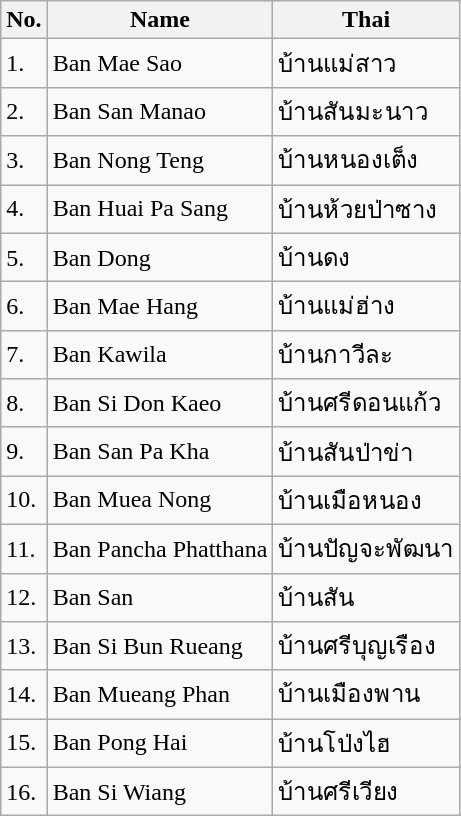<table class="wikitable sortable">
<tr>
<th>No.</th>
<th>Name</th>
<th>Thai</th>
</tr>
<tr>
<td>1.</td>
<td>Ban Mae Sao</td>
<td>บ้านแม่สาว</td>
</tr>
<tr>
<td>2.</td>
<td>Ban San Manao</td>
<td>บ้านสันมะนาว</td>
</tr>
<tr>
<td>3.</td>
<td>Ban Nong Teng</td>
<td>บ้านหนองเต็ง</td>
</tr>
<tr>
<td>4.</td>
<td>Ban Huai Pa Sang</td>
<td>บ้านห้วยป่าซาง</td>
</tr>
<tr>
<td>5.</td>
<td>Ban Dong</td>
<td>บ้านดง</td>
</tr>
<tr>
<td>6.</td>
<td>Ban Mae Hang</td>
<td>บ้านแม่ฮ่าง</td>
</tr>
<tr>
<td>7.</td>
<td>Ban Kawila</td>
<td>บ้านกาวีละ</td>
</tr>
<tr>
<td>8.</td>
<td>Ban Si Don Kaeo</td>
<td>บ้านศรีดอนแก้ว</td>
</tr>
<tr>
<td>9.</td>
<td>Ban San Pa Kha</td>
<td>บ้านสันป่าข่า</td>
</tr>
<tr>
<td>10.</td>
<td>Ban Muea Nong</td>
<td>บ้านเมือหนอง</td>
</tr>
<tr>
<td>11.</td>
<td>Ban Pancha Phatthana</td>
<td>บ้านปัญจะพัฒนา</td>
</tr>
<tr>
<td>12.</td>
<td>Ban San</td>
<td>บ้านสัน</td>
</tr>
<tr>
<td>13.</td>
<td>Ban Si Bun Rueang</td>
<td>บ้านศรีบุญเรือง</td>
</tr>
<tr>
<td>14.</td>
<td>Ban Mueang Phan</td>
<td>บ้านเมืองพาน</td>
</tr>
<tr>
<td>15.</td>
<td>Ban Pong Hai</td>
<td>บ้านโป่งไฮ</td>
</tr>
<tr>
<td>16.</td>
<td>Ban Si Wiang</td>
<td>บ้านศรีเวียง</td>
</tr>
</table>
